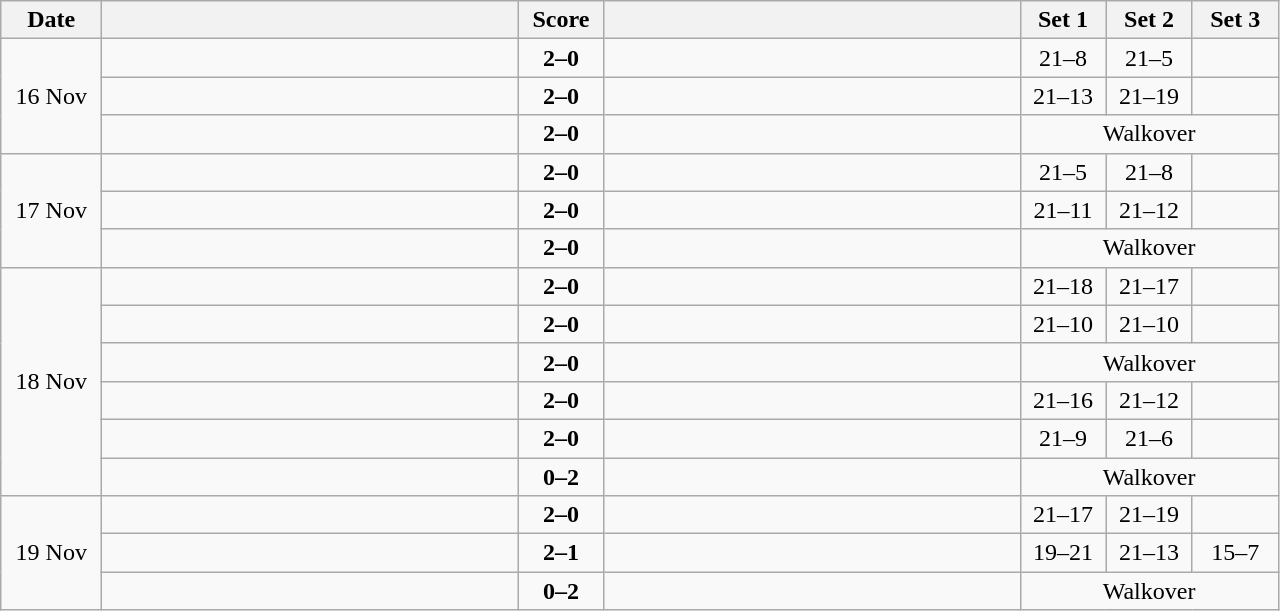<table class="wikitable" style="text-align: center;">
<tr>
<th width="60">Date</th>
<th align="right" width="270"></th>
<th width="50">Score</th>
<th align="left" width="270"></th>
<th width="50">Set 1</th>
<th width="50">Set 2</th>
<th width="50">Set 3</th>
</tr>
<tr>
<td rowspan=3>16 Nov</td>
<td align=left><strong></strong></td>
<td align=center><strong>2–0</strong></td>
<td align=left></td>
<td>21–8</td>
<td>21–5</td>
<td></td>
</tr>
<tr>
<td align=left><strong></strong></td>
<td align=center><strong>2–0</strong></td>
<td align=left></td>
<td>21–13</td>
<td>21–19</td>
<td></td>
</tr>
<tr>
<td align=left><strong></strong></td>
<td align=center><strong>2–0</strong></td>
<td align=left></td>
<td colspan=3>Walkover</td>
</tr>
<tr>
<td rowspan=3>17 Nov</td>
<td align=left><strong></strong></td>
<td align=center><strong>2–0</strong></td>
<td align=left></td>
<td>21–5</td>
<td>21–8</td>
<td></td>
</tr>
<tr>
<td align=left><strong></strong></td>
<td align=center><strong>2–0</strong></td>
<td align=left></td>
<td>21–11</td>
<td>21–12</td>
<td></td>
</tr>
<tr>
<td align=left><strong></strong></td>
<td align=center><strong>2–0</strong></td>
<td align=left></td>
<td colspan=3>Walkover</td>
</tr>
<tr>
<td rowspan=6>18 Nov</td>
<td align=left><strong></strong></td>
<td align=center><strong>2–0</strong></td>
<td align=left></td>
<td>21–18</td>
<td>21–17</td>
<td></td>
</tr>
<tr>
<td align=left><strong></strong></td>
<td align=center><strong>2–0</strong></td>
<td align=left></td>
<td>21–10</td>
<td>21–10</td>
<td></td>
</tr>
<tr>
<td align=left><strong></strong></td>
<td align=center><strong>2–0</strong></td>
<td align=left></td>
<td colspan=3>Walkover</td>
</tr>
<tr>
<td align=left><strong></strong></td>
<td align=center><strong>2–0</strong></td>
<td align=left></td>
<td>21–16</td>
<td>21–12</td>
<td></td>
</tr>
<tr>
<td align=left><strong></strong></td>
<td align=center><strong>2–0</strong></td>
<td align=left></td>
<td>21–9</td>
<td>21–6</td>
<td></td>
</tr>
<tr>
<td align=left></td>
<td align=center><strong>0–2</strong></td>
<td align=left><strong></strong></td>
<td colspan=3>Walkover</td>
</tr>
<tr>
<td rowspan=3>19 Nov</td>
<td align=left><strong></strong></td>
<td align=center><strong>2–0</strong></td>
<td align=left></td>
<td>21–17</td>
<td>21–19</td>
<td></td>
</tr>
<tr>
<td align=left><strong></strong></td>
<td align=center><strong>2–1</strong></td>
<td align=left></td>
<td>19–21</td>
<td>21–13</td>
<td>15–7</td>
</tr>
<tr>
<td align=left></td>
<td align=center><strong>0–2</strong></td>
<td align=left><strong></strong></td>
<td colspan=3>Walkover</td>
</tr>
</table>
